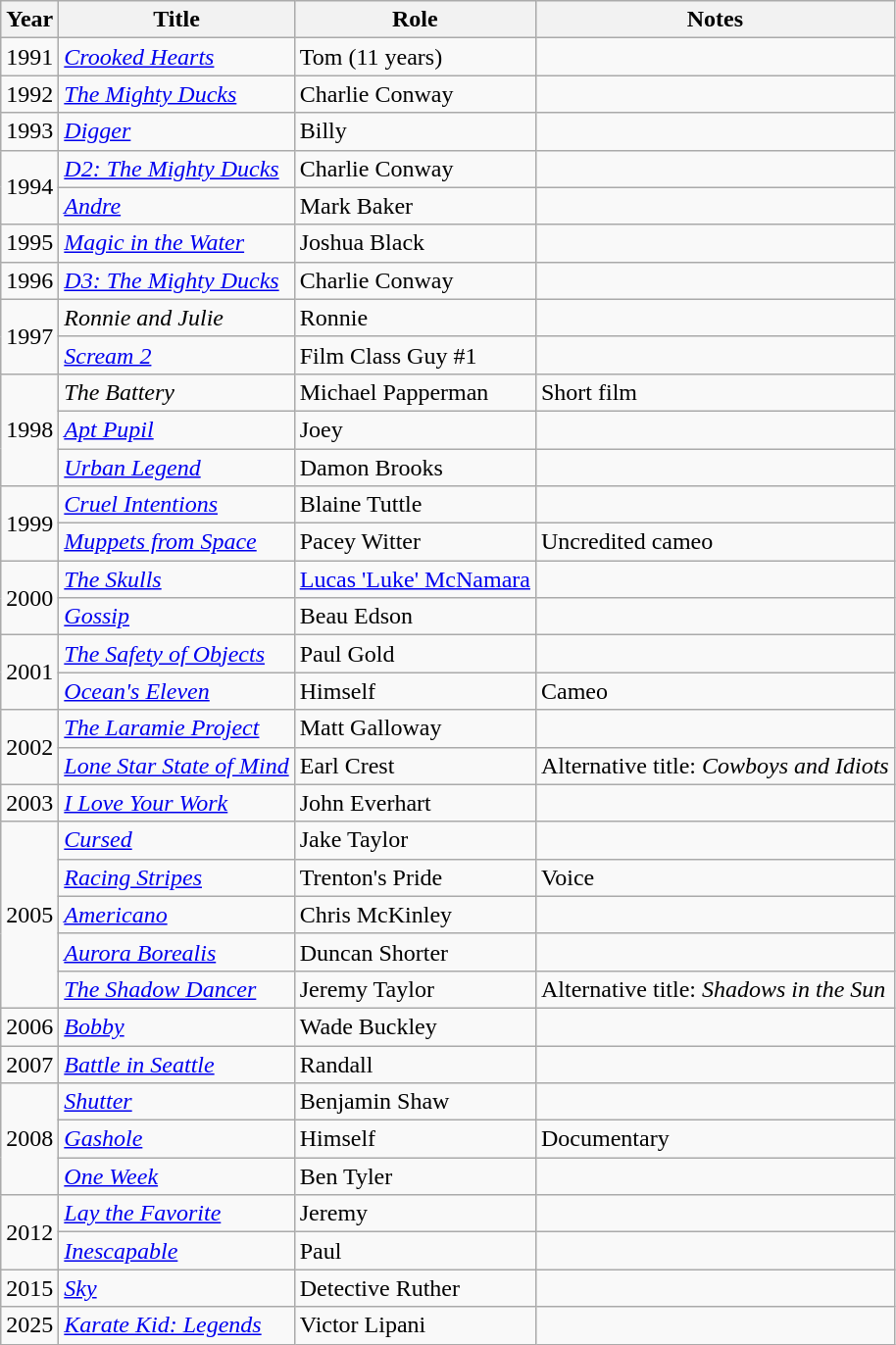<table class="wikitable sortable">
<tr>
<th>Year</th>
<th>Title</th>
<th>Role</th>
<th class="unsortable">Notes</th>
</tr>
<tr>
<td>1991</td>
<td><em><a href='#'>Crooked Hearts</a></em></td>
<td>Tom (11 years)</td>
<td></td>
</tr>
<tr>
<td>1992</td>
<td data-sort-value="Mighty Ducks, The"><em><a href='#'>The Mighty Ducks</a></em></td>
<td>Charlie Conway</td>
<td></td>
</tr>
<tr>
<td>1993</td>
<td><em><a href='#'>Digger</a></em></td>
<td>Billy</td>
<td></td>
</tr>
<tr>
<td rowspan="2">1994</td>
<td><em><a href='#'>D2: The Mighty Ducks</a></em></td>
<td>Charlie Conway</td>
<td></td>
</tr>
<tr>
<td><em><a href='#'>Andre</a></em></td>
<td>Mark Baker</td>
<td></td>
</tr>
<tr>
<td>1995</td>
<td><em><a href='#'>Magic in the Water</a></em></td>
<td>Joshua Black</td>
<td></td>
</tr>
<tr>
<td>1996</td>
<td><em><a href='#'>D3: The Mighty Ducks</a></em></td>
<td>Charlie Conway</td>
<td></td>
</tr>
<tr>
<td rowspan="2">1997</td>
<td><em>Ronnie and Julie</em></td>
<td>Ronnie</td>
<td></td>
</tr>
<tr>
<td><em><a href='#'>Scream 2</a></em></td>
<td>Film Class Guy #1</td>
<td></td>
</tr>
<tr>
<td rowspan="3">1998</td>
<td data-sort-value="Battery, The"><em>The Battery</em></td>
<td>Michael Papperman</td>
<td>Short film</td>
</tr>
<tr>
<td><em><a href='#'>Apt Pupil</a></em></td>
<td>Joey</td>
<td></td>
</tr>
<tr>
<td><em><a href='#'>Urban Legend</a></em></td>
<td>Damon Brooks</td>
<td></td>
</tr>
<tr>
<td rowspan="2">1999</td>
<td><em><a href='#'>Cruel Intentions</a></em></td>
<td>Blaine Tuttle</td>
<td></td>
</tr>
<tr>
<td><em><a href='#'>Muppets from Space</a></em></td>
<td>Pacey Witter</td>
<td>Uncredited cameo</td>
</tr>
<tr>
<td rowspan="2">2000</td>
<td data-sort-value="Skulls, The"><em><a href='#'>The Skulls</a></em></td>
<td><a href='#'>Lucas 'Luke' McNamara</a></td>
<td></td>
</tr>
<tr>
<td><em><a href='#'>Gossip</a></em></td>
<td>Beau Edson</td>
<td></td>
</tr>
<tr>
<td rowspan="2">2001</td>
<td data-sort-value="Safety of Objects, The"><em><a href='#'>The Safety of Objects</a></em></td>
<td>Paul Gold</td>
<td></td>
</tr>
<tr>
<td><em><a href='#'>Ocean's Eleven</a></em></td>
<td>Himself</td>
<td>Cameo</td>
</tr>
<tr>
<td rowspan="2">2002</td>
<td data-sort-value="Laramie Project, The"><em><a href='#'>The Laramie Project</a></em></td>
<td>Matt Galloway</td>
<td></td>
</tr>
<tr>
<td><em><a href='#'>Lone Star State of Mind</a></em></td>
<td>Earl Crest</td>
<td>Alternative title: <em>Cowboys and Idiots</em></td>
</tr>
<tr>
<td>2003</td>
<td><em><a href='#'>I Love Your Work</a></em></td>
<td>John Everhart</td>
<td></td>
</tr>
<tr>
<td rowspan="5">2005</td>
<td><em><a href='#'>Cursed</a></em></td>
<td>Jake Taylor</td>
<td></td>
</tr>
<tr>
<td><em><a href='#'>Racing Stripes</a></em></td>
<td>Trenton's Pride</td>
<td>Voice</td>
</tr>
<tr>
<td><em><a href='#'>Americano</a></em></td>
<td>Chris McKinley</td>
<td></td>
</tr>
<tr>
<td><em><a href='#'>Aurora Borealis</a></em></td>
<td>Duncan Shorter</td>
<td></td>
</tr>
<tr>
<td data-sort-value="Shadow Dancer, The"><em><a href='#'>The Shadow Dancer</a></em></td>
<td>Jeremy Taylor</td>
<td>Alternative title: <em>Shadows in the Sun</em></td>
</tr>
<tr>
<td>2006</td>
<td><em><a href='#'>Bobby</a></em></td>
<td>Wade Buckley</td>
<td></td>
</tr>
<tr>
<td>2007</td>
<td><em><a href='#'>Battle in Seattle</a></em></td>
<td>Randall</td>
<td></td>
</tr>
<tr>
<td rowspan="3">2008</td>
<td><em><a href='#'>Shutter</a></em></td>
<td>Benjamin Shaw</td>
<td></td>
</tr>
<tr>
<td><em><a href='#'>Gashole</a></em></td>
<td>Himself</td>
<td>Documentary</td>
</tr>
<tr>
<td><em><a href='#'>One Week</a></em></td>
<td>Ben Tyler</td>
<td></td>
</tr>
<tr>
<td rowspan="2">2012</td>
<td><em><a href='#'>Lay the Favorite</a></em></td>
<td>Jeremy</td>
<td></td>
</tr>
<tr>
<td><em><a href='#'>Inescapable</a></em></td>
<td>Paul</td>
<td></td>
</tr>
<tr>
<td>2015</td>
<td><em><a href='#'>Sky</a></em></td>
<td>Detective Ruther</td>
<td></td>
</tr>
<tr>
<td>2025</td>
<td><em><a href='#'>Karate Kid: Legends</a></em></td>
<td>Victor Lipani</td>
<td></td>
</tr>
</table>
